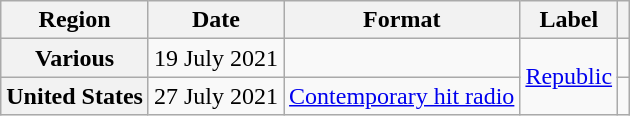<table class="wikitable plainrowheaders">
<tr>
<th scope="col">Region</th>
<th scope="col">Date</th>
<th scope="col">Format</th>
<th scope="col">Label</th>
<th scope="col"></th>
</tr>
<tr>
<th scope="row">Various</th>
<td>19 July 2021</td>
<td></td>
<td rowspan="2"><a href='#'>Republic</a></td>
<td></td>
</tr>
<tr>
<th scope="row">United States</th>
<td>27 July 2021</td>
<td><a href='#'>Contemporary hit radio</a></td>
<td></td>
</tr>
</table>
